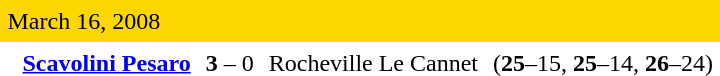<table style=border-collapse:collapse  cellspacing=0 cellpadding=5>
<tr bgcolor=gold>
<td colspan="4">March 16, 2008</td>
<td></td>
</tr>
<tr>
<td></td>
<td align=right><strong><a href='#'>Scavolini Pesaro</a></strong> </td>
<td><strong>3</strong> – 0</td>
<td> Rocheville Le Cannet</td>
<td>(<strong>25</strong>–15, <strong>25</strong>–14, <strong>26</strong>–24)</td>
</tr>
</table>
